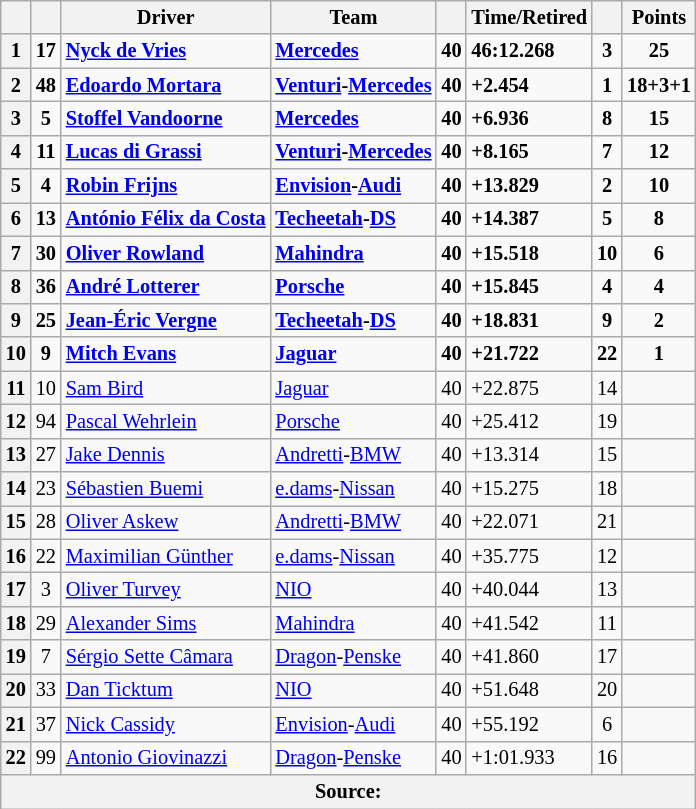<table class="wikitable sortable" style="font-size: 85%">
<tr>
<th scope="col"></th>
<th scope="col"></th>
<th scope="col">Driver</th>
<th scope="col">Team</th>
<th scope="col"></th>
<th scope="col" class="unsortable">Time/Retired</th>
<th scope="col"></th>
<th scope="col">Points</th>
</tr>
<tr>
<th scope="row"><strong>1</strong></th>
<td align="center"><strong>17</strong></td>
<td data-sort-value="DEV"> <strong><a href='#'>Nyck de Vries</a></strong></td>
<td><strong><a href='#'>Mercedes</a></strong></td>
<td><strong>40</strong></td>
<td><strong>46:12.268</strong></td>
<td align="center"><strong>3</strong></td>
<td align="center"><strong>25</strong></td>
</tr>
<tr>
<th scope="row">2</th>
<td align="center"><strong>48</strong></td>
<td data-sort-value="MOR"> <strong><a href='#'>Edoardo Mortara</a></strong></td>
<td><strong><a href='#'>Venturi</a>-<a href='#'>Mercedes</a></strong></td>
<td><strong>40</strong></td>
<td><strong>+2.454</strong></td>
<td align="center"><strong>1</strong></td>
<td align="center"><strong>18+3+1</strong></td>
</tr>
<tr>
<th scope="row">3</th>
<td align="center"><strong>5</strong></td>
<td data-sort-value="VAN"> <strong><a href='#'>Stoffel Vandoorne</a></strong></td>
<td><strong><a href='#'>Mercedes</a></strong></td>
<td><strong>40</strong></td>
<td><strong>+6.936</strong></td>
<td align="center"><strong>8</strong></td>
<td align="center"><strong>15</strong></td>
</tr>
<tr>
<th scope="row">4</th>
<td align="center"><strong>11</strong></td>
<td data-sort-value="DIG"> <strong><a href='#'>Lucas di Grassi</a></strong></td>
<td><strong><a href='#'>Venturi</a>-<a href='#'>Mercedes</a></strong></td>
<td><strong>40</strong></td>
<td><strong>+8.165</strong></td>
<td align="center"><strong>7</strong></td>
<td align="center"><strong>12</strong></td>
</tr>
<tr>
<th scope="row">5</th>
<td align="center"><strong>4</strong></td>
<td data-sort-value="FRI"> <strong><a href='#'>Robin Frijns</a></strong></td>
<td><strong><a href='#'>Envision</a>-<a href='#'>Audi</a></strong></td>
<td><strong>40</strong></td>
<td><strong>+13.829</strong></td>
<td align="center"><strong>2</strong></td>
<td align="center"><strong>10</strong></td>
</tr>
<tr>
<th scope="row">6</th>
<td align="center"><strong>13</strong></td>
<td data-sort-value="DAC"> <strong><a href='#'>António Félix da Costa</a></strong></td>
<td><strong><a href='#'>Techeetah</a>-<a href='#'>DS</a></strong></td>
<td><strong>40</strong></td>
<td><strong>+14.387</strong></td>
<td align="center"><strong>5</strong></td>
<td align="center"><strong>8</strong></td>
</tr>
<tr>
<th scope="row">7</th>
<td align="center"><strong>30</strong></td>
<td data-sort-value="ROW"> <strong><a href='#'>Oliver Rowland</a></strong></td>
<td><strong><a href='#'>Mahindra</a></strong></td>
<td><strong>40</strong></td>
<td><strong>+15.518</strong></td>
<td align="center"><strong>10</strong></td>
<td align="center"><strong>6</strong></td>
</tr>
<tr>
<th scope="row">8</th>
<td align="center"><strong>36</strong></td>
<td data-sort-value="LOT"> <strong><a href='#'>André Lotterer</a></strong></td>
<td><strong><a href='#'>Porsche</a></strong></td>
<td><strong>40</strong></td>
<td><strong>+15.845</strong></td>
<td align="center"><strong>4</strong></td>
<td align="center"><strong>4</strong></td>
</tr>
<tr>
<th scope="row">9</th>
<td align="center"><strong>25</strong></td>
<td data-sort-value="JEV"> <strong><a href='#'>Jean-Éric Vergne</a></strong></td>
<td><strong><a href='#'>Techeetah</a>-<a href='#'>DS</a></strong></td>
<td><strong>40</strong></td>
<td><strong>+18.831</strong></td>
<td align="center"><strong>9</strong></td>
<td align="center"><strong>2</strong></td>
</tr>
<tr>
<th scope="row">10</th>
<td align="center"><strong>9</strong></td>
<td data-sort-value="EVA"> <strong><a href='#'>Mitch Evans</a></strong></td>
<td><strong><a href='#'>Jaguar</a></strong></td>
<td><strong>40</strong></td>
<td><strong>+21.722</strong></td>
<td align="center"><strong>22</strong></td>
<td align="center"><strong>1</strong></td>
</tr>
<tr>
<th scope="row">11</th>
<td align="center">10</td>
<td data-sort-value="BIR"> <a href='#'>Sam Bird</a></td>
<td><a href='#'>Jaguar</a></td>
<td>40</td>
<td>+22.875</td>
<td align="center">14</td>
<td></td>
</tr>
<tr>
<th scope="row">12</th>
<td align="center">94</td>
<td data-sort-value="WEH"> <a href='#'>Pascal Wehrlein</a></td>
<td><a href='#'>Porsche</a></td>
<td>40</td>
<td>+25.412</td>
<td align="center">19</td>
<td></td>
</tr>
<tr>
<th scope="row">13</th>
<td align="center">27</td>
<td data-sort-value="DEN"> <a href='#'>Jake Dennis</a></td>
<td><a href='#'>Andretti</a>-<a href='#'>BMW</a></td>
<td>40</td>
<td>+13.314</td>
<td align="center">15</td>
<td align="center"></td>
</tr>
<tr>
<th scope="row">14</th>
<td align="center">23</td>
<td data-sort-value="BUE"> <a href='#'>Sébastien Buemi</a></td>
<td><a href='#'>e.dams</a>-<a href='#'>Nissan</a></td>
<td>40</td>
<td>+15.275</td>
<td align="center">18</td>
<td align="center"></td>
</tr>
<tr>
<th scope="row">15</th>
<td align="center">28</td>
<td data-sort-value="ASK"> <a href='#'>Oliver Askew</a></td>
<td><a href='#'>Andretti</a>-<a href='#'>BMW</a></td>
<td>40</td>
<td>+22.071</td>
<td align="center">21</td>
<td align="center"></td>
</tr>
<tr>
<th scope="row">16</th>
<td align="center">22</td>
<td data-sort-value="GUE"> <a href='#'>Maximilian Günther</a></td>
<td><a href='#'>e.dams</a>-<a href='#'>Nissan</a></td>
<td>40</td>
<td>+35.775</td>
<td align="center">12</td>
<td align="center"></td>
</tr>
<tr>
<th scope="row">17</th>
<td align="center">3</td>
<td data-sort-value="TUR"> <a href='#'>Oliver Turvey</a></td>
<td><a href='#'>NIO</a></td>
<td>40</td>
<td>+40.044</td>
<td align="center">13</td>
<td align="center"></td>
</tr>
<tr>
<th scope="row">18</th>
<td align="center">29</td>
<td data-sort-value="SIM"> <a href='#'>Alexander Sims</a></td>
<td><a href='#'>Mahindra</a></td>
<td>40</td>
<td>+41.542</td>
<td align="center">11</td>
<td></td>
</tr>
<tr>
<th scope="row">19</th>
<td align="center">7</td>
<td data-sort-value="SET"> <a href='#'>Sérgio Sette Câmara</a></td>
<td><a href='#'>Dragon</a>-<a href='#'>Penske</a></td>
<td>40</td>
<td>+41.860</td>
<td align="center">17</td>
<td align="center"></td>
</tr>
<tr>
<th scope="row">20</th>
<td align="center">33</td>
<td data-sort-value="TIC"> <a href='#'>Dan Ticktum</a></td>
<td><a href='#'>NIO</a></td>
<td>40</td>
<td>+51.648</td>
<td align="center">20</td>
<td align="center"></td>
</tr>
<tr>
<th scope="row">21</th>
<td align="center">37</td>
<td data-sort-value="CAS"> <a href='#'>Nick Cassidy</a></td>
<td><a href='#'>Envision</a>-<a href='#'>Audi</a></td>
<td>40</td>
<td>+55.192</td>
<td align="center">6</td>
<td align="center"></td>
</tr>
<tr>
<th scope="row">22</th>
<td align="center">99</td>
<td data-sort-value="GIO"> <a href='#'>Antonio Giovinazzi</a></td>
<td><a href='#'>Dragon</a>-<a href='#'>Penske</a></td>
<td>40</td>
<td>+1:01.933</td>
<td align="center">16</td>
<td align="center"></td>
</tr>
<tr>
<th colspan="8">Source:</th>
</tr>
</table>
